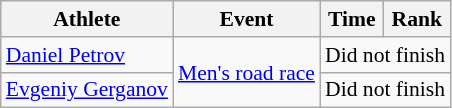<table class=wikitable style="font-size:90%">
<tr>
<th>Athlete</th>
<th>Event</th>
<th>Time</th>
<th>Rank</th>
</tr>
<tr align=center>
<td align=left><a href='#'>Daniel Petrov</a></td>
<td align=left rowspan=2><a href='#'>Men's road race</a></td>
<td colspan=2>Did not finish</td>
</tr>
<tr align=center>
<td align=left><a href='#'>Evgeniy Gerganov</a></td>
<td colspan=2>Did not finish</td>
</tr>
</table>
